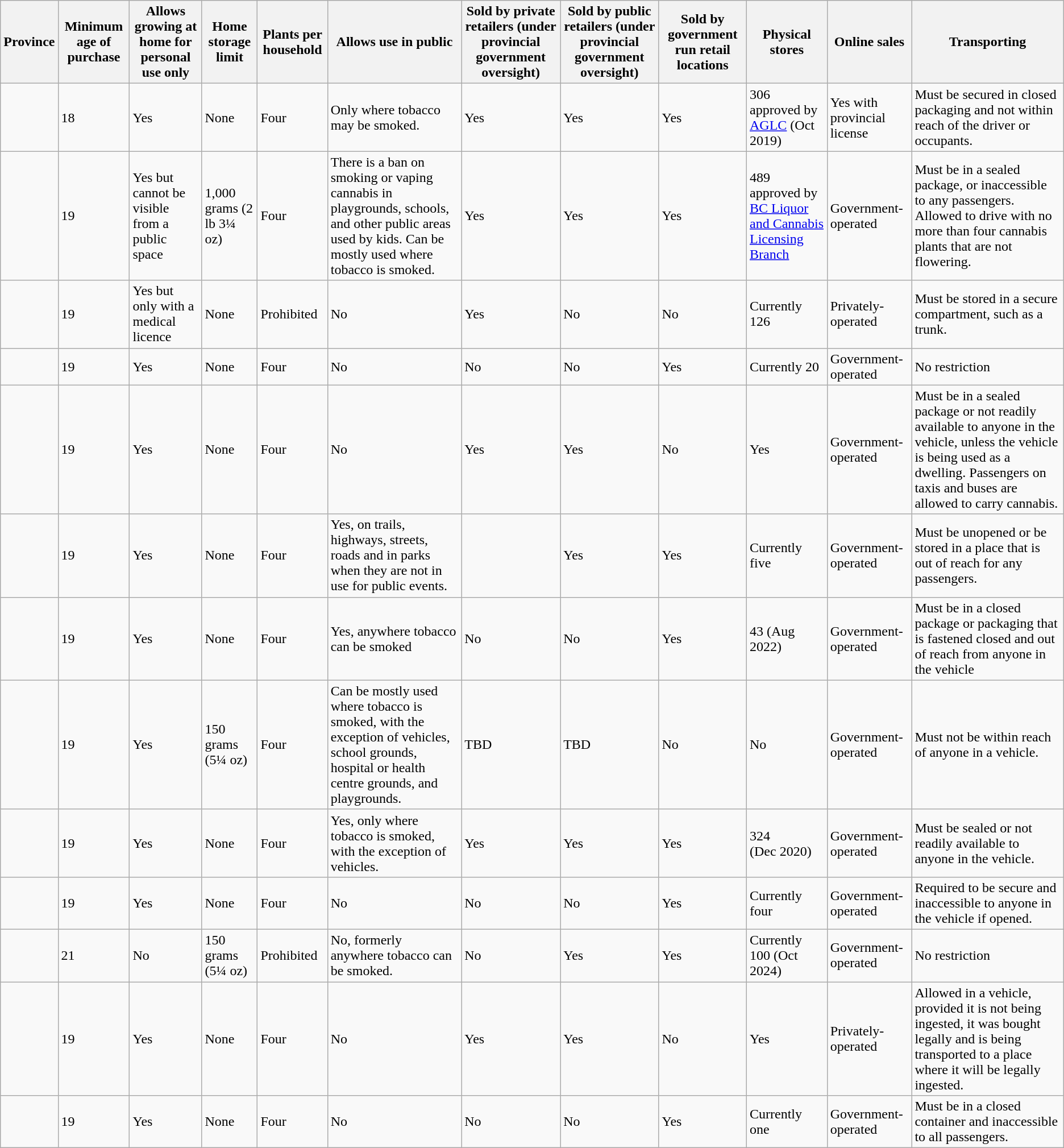<table class="wikitable">
<tr>
<th>Province</th>
<th>Minimum age of purchase</th>
<th>Allows growing at home for personal use only</th>
<th>Home storage limit</th>
<th>Plants per household</th>
<th>Allows use in public</th>
<th>Sold by private retailers (under provincial government oversight)</th>
<th>Sold by public retailers (under provincial government oversight)</th>
<th>Sold by government run retail locations</th>
<th>Physical stores</th>
<th>Online sales</th>
<th>Transporting</th>
</tr>
<tr>
<td></td>
<td>18</td>
<td>Yes</td>
<td>None</td>
<td>Four</td>
<td>Only where tobacco may be smoked.</td>
<td>Yes</td>
<td>Yes</td>
<td>Yes</td>
<td>306 approved by <a href='#'>AGLC</a> (Oct 2019)</td>
<td>Yes with provincial license</td>
<td>Must be secured in closed packaging and not within reach of the driver or occupants.</td>
</tr>
<tr>
<td></td>
<td>19</td>
<td>Yes but cannot be visible from a public space</td>
<td>1,000 grams (2 lb 3¼ oz)</td>
<td>Four</td>
<td>There is a ban on smoking or vaping cannabis in playgrounds, schools, and other public areas used by kids. Can be mostly used where tobacco is smoked.</td>
<td>Yes</td>
<td>Yes</td>
<td>Yes</td>
<td>489 approved by <a href='#'>BC Liquor and Cannabis Licensing Branch</a></td>
<td>Government-operated</td>
<td>Must be in a sealed package, or inaccessible to any passengers. Allowed to drive with no more than four cannabis plants that are not flowering.</td>
</tr>
<tr>
<td></td>
<td>19</td>
<td>Yes but only with a medical licence</td>
<td>None</td>
<td>Prohibited</td>
<td>No</td>
<td>Yes</td>
<td>No</td>
<td>No</td>
<td>Currently 126</td>
<td>Privately-operated</td>
<td>Must be stored in a secure compartment, such as a trunk.</td>
</tr>
<tr>
<td></td>
<td>19</td>
<td>Yes</td>
<td>None</td>
<td>Four</td>
<td>No</td>
<td>No</td>
<td>No</td>
<td>Yes</td>
<td>Currently 20</td>
<td>Government-operated</td>
<td>No restriction</td>
</tr>
<tr>
<td></td>
<td>19</td>
<td>Yes</td>
<td>None</td>
<td>Four</td>
<td>No</td>
<td>Yes</td>
<td>Yes</td>
<td>No</td>
<td>Yes</td>
<td>Government-operated</td>
<td>Must be in a sealed package or not readily available to anyone in the vehicle, unless the vehicle is being used as a dwelling. Passengers on taxis and buses are allowed to carry cannabis.</td>
</tr>
<tr>
<td></td>
<td>19</td>
<td>Yes</td>
<td>None</td>
<td>Four</td>
<td>Yes, on trails, highways, streets, roads and in parks when they are not in use for public events.</td>
<td></td>
<td>Yes</td>
<td>Yes</td>
<td>Currently five</td>
<td>Government-operated</td>
<td>Must be unopened or be stored in a place that is out of reach for any passengers.</td>
</tr>
<tr>
<td></td>
<td>19</td>
<td>Yes</td>
<td>None</td>
<td>Four</td>
<td>Yes, anywhere tobacco can be smoked</td>
<td>No</td>
<td>No</td>
<td>Yes</td>
<td>43 (Aug 2022)</td>
<td>Government-operated</td>
<td>Must be in a closed package or packaging that is fastened closed and out of reach from anyone in the vehicle</td>
</tr>
<tr>
<td></td>
<td>19</td>
<td>Yes</td>
<td>150 grams (5¼ oz)</td>
<td>Four</td>
<td>Can be mostly used where tobacco is smoked, with the exception of vehicles, school grounds, hospital or health centre grounds, and playgrounds.</td>
<td>TBD</td>
<td>TBD</td>
<td>No</td>
<td>No</td>
<td>Government-operated</td>
<td>Must not be within reach of anyone in a vehicle.</td>
</tr>
<tr>
<td></td>
<td>19</td>
<td>Yes</td>
<td>None</td>
<td>Four</td>
<td>Yes, only where tobacco is smoked, with the exception of vehicles.</td>
<td>Yes</td>
<td>Yes</td>
<td>Yes</td>
<td>324<br>(Dec 2020)</td>
<td>Government-operated</td>
<td>Must be sealed or not readily available to anyone in the vehicle.</td>
</tr>
<tr>
<td></td>
<td>19</td>
<td>Yes</td>
<td>None</td>
<td>Four</td>
<td>No</td>
<td>No</td>
<td>No</td>
<td>Yes</td>
<td>Currently four</td>
<td>Government-operated</td>
<td>Required to be secure and inaccessible to anyone in the vehicle if opened.</td>
</tr>
<tr>
<td></td>
<td>21</td>
<td>No</td>
<td>150 grams (5¼ oz)</td>
<td>Prohibited</td>
<td>No, formerly anywhere tobacco can be smoked.</td>
<td>No</td>
<td>Yes</td>
<td>Yes</td>
<td>Currently 100 (Oct 2024) </td>
<td>Government-operated</td>
<td>No restriction</td>
</tr>
<tr>
<td></td>
<td>19</td>
<td>Yes</td>
<td>None</td>
<td>Four</td>
<td>No</td>
<td>Yes</td>
<td>Yes</td>
<td>No</td>
<td>Yes</td>
<td>Privately-operated</td>
<td>Allowed in a vehicle, provided it is not being ingested, it was bought legally and is being transported to a place where it will be legally ingested.</td>
</tr>
<tr>
<td></td>
<td>19</td>
<td>Yes</td>
<td>None</td>
<td>Four</td>
<td>No</td>
<td>No</td>
<td>No</td>
<td>Yes</td>
<td>Currently one</td>
<td>Government-operated</td>
<td>Must be in a closed container and inaccessible to all passengers.</td>
</tr>
</table>
